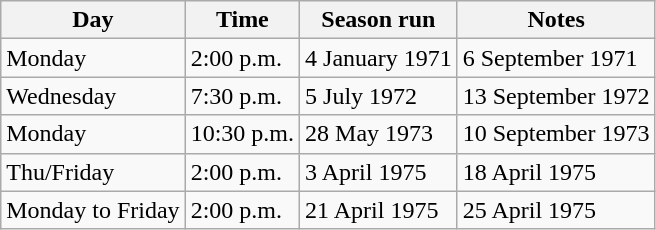<table class="wikitable">
<tr>
<th>Day</th>
<th>Time</th>
<th>Season run</th>
<th>Notes</th>
</tr>
<tr>
<td>Monday</td>
<td>2:00 p.m.</td>
<td>4 January 1971</td>
<td>6 September 1971</td>
</tr>
<tr>
<td>Wednesday</td>
<td>7:30 p.m.</td>
<td>5 July 1972</td>
<td>13 September 1972</td>
</tr>
<tr>
<td>Monday</td>
<td>10:30 p.m.</td>
<td>28 May 1973</td>
<td>10 September 1973</td>
</tr>
<tr>
<td>Thu/Friday</td>
<td>2:00 p.m.</td>
<td>3 April 1975</td>
<td>18 April 1975</td>
</tr>
<tr>
<td>Monday to Friday</td>
<td>2:00 p.m.</td>
<td>21 April 1975</td>
<td>25 April 1975</td>
</tr>
</table>
